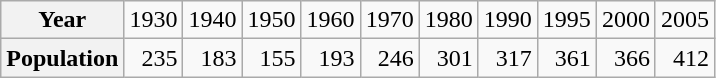<table class="wikitable" style="text-align:right;">
<tr>
<th>Year</th>
<td>1930</td>
<td>1940</td>
<td>1950</td>
<td>1960</td>
<td>1970</td>
<td>1980</td>
<td>1990</td>
<td>1995</td>
<td>2000</td>
<td>2005</td>
</tr>
<tr>
<th>Population</th>
<td>235</td>
<td>183</td>
<td>155</td>
<td>193</td>
<td>246</td>
<td>301</td>
<td>317</td>
<td>361</td>
<td>366</td>
<td>412</td>
</tr>
</table>
